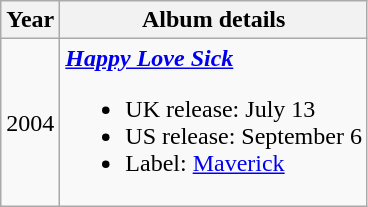<table class="wikitable" style="text-align:center;">
<tr>
<th>Year</th>
<th>Album details</th>
</tr>
<tr>
<td>2004</td>
<td align="left"><strong><em><a href='#'>Happy Love Sick</a></em></strong><br><ul><li>UK release: July 13</li><li>US release: September 6</li><li>Label: <a href='#'>Maverick</a></li></ul></td>
</tr>
</table>
